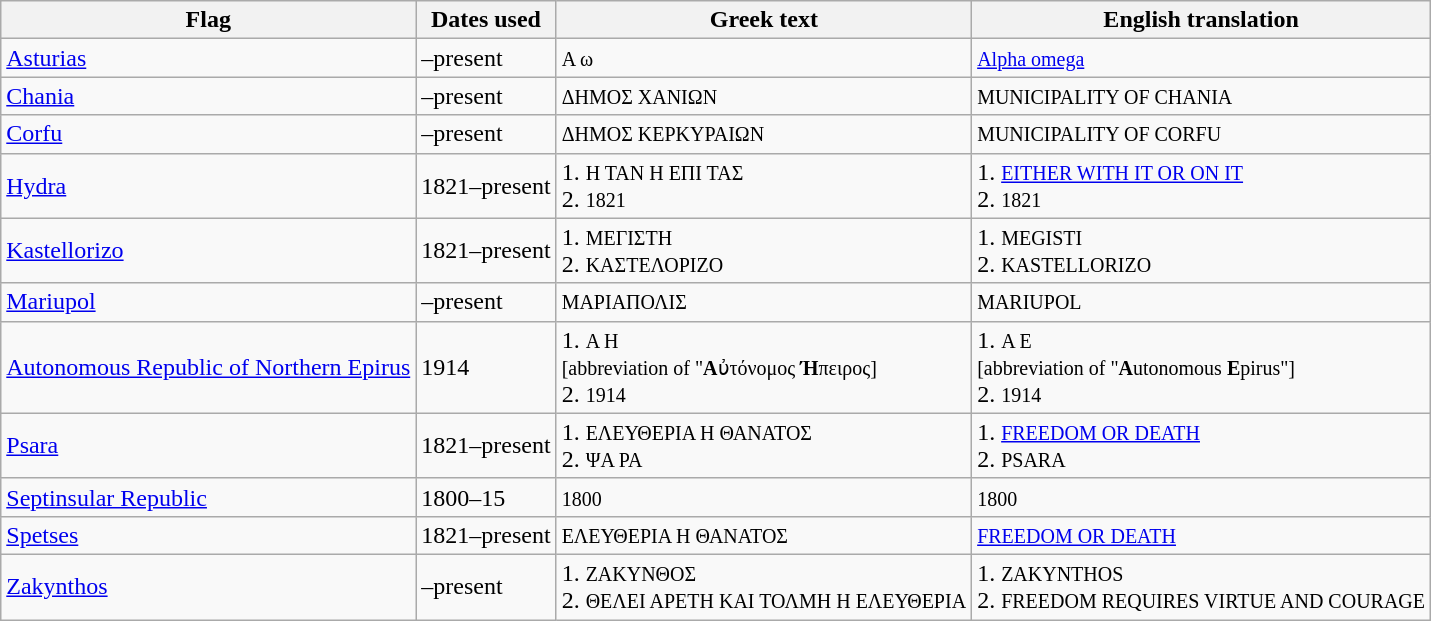<table class="wikitable sortable noresize">
<tr>
<th>Flag</th>
<th>Dates used</th>
<th>Greek text</th>
<th>English translation</th>
</tr>
<tr>
<td> <a href='#'>Asturias</a></td>
<td>–present</td>
<td><small>Α ω</small></td>
<td><small><a href='#'>Alpha omega</a></small></td>
</tr>
<tr>
<td><a href='#'>Chania</a></td>
<td>–present</td>
<td><small>ΔΗΜΟΣ ΧΑΝΙΩΝ</small></td>
<td><small>MUNICIPALITY OF CHANIA</small></td>
</tr>
<tr>
<td><a href='#'>Corfu</a></td>
<td>–present</td>
<td><small>ΔΗΜΟΣ ΚΕΡΚΥΡΑΙΩΝ</small></td>
<td><small>MUNICIPALITY OF CORFU</small></td>
</tr>
<tr>
<td> <a href='#'>Hydra</a></td>
<td>1821–present</td>
<td>1. <small>Η ΤΑΝ Η ΕΠΙ ΤΑΣ</small><br>2. <small>1821</small></td>
<td>1. <small><a href='#'>EITHER WITH IT OR ON IT</a></small><br>2. <small>1821</small></td>
</tr>
<tr>
<td> <a href='#'>Kastellorizo</a></td>
<td>1821–present</td>
<td>1. <small>ΜΕΓΙΣΤΗ</small><br>2. <small>ΚΑΣΤΕΛΟΡΙΖΟ</small></td>
<td>1. <small>MEGISTI</small><br>2. <small>KASTELLORIZO</small></td>
</tr>
<tr>
<td> <a href='#'>Mariupol</a></td>
<td>–present</td>
<td><small>ΜΑΡΙΑΠΟΛΙΣ</small></td>
<td><small>MARIUPOL</small></td>
</tr>
<tr>
<td> <a href='#'>Autonomous Republic of Northern Epirus</a></td>
<td>1914</td>
<td>1. <small>Α Η<br>[abbreviation of "<strong>Α</strong>ὐτόνομος <strong>Ή</strong>πειρος]</small><br>2. <small>1914</small></td>
<td>1. <small>A E<br>[abbreviation of "<strong>A</strong>utonomous <strong>E</strong>pirus"]</small><br>2. <small>1914</small></td>
</tr>
<tr>
<td> <a href='#'>Psara</a></td>
<td>1821–present</td>
<td>1. <small>ΕΛΕΥΘΕΡΙΑ Η ΘΑΝΑΤΟΣ</small><br>2. <small>ΨΑ ΡΑ</small></td>
<td>1. <small><a href='#'>FREEDOM OR DEATH</a></small><br>2. <small>PSARA</small></td>
</tr>
<tr>
<td> <a href='#'>Septinsular Republic</a></td>
<td>1800–15</td>
<td><small>1800</small></td>
<td><small>1800</small></td>
</tr>
<tr>
<td> <a href='#'>Spetses</a></td>
<td>1821–present</td>
<td><small>ΕΛΕΥΘΕΡΙΑ Η ΘΑΝΑΤΟΣ</small></td>
<td><small><a href='#'>FREEDOM OR DEATH</a></small></td>
</tr>
<tr>
<td><a href='#'>Zakynthos</a></td>
<td>–present</td>
<td>1. <small>ΖΑΚΥΝΘΟΣ</small><br>2. <small>ΘΕΛΕΙ ΑΡΕΤΗ ΚΑΙ ΤΟΛΜΗ Η ΕΛΕΥΘΕΡΙΑ</small></td>
<td>1. <small>ZAKYNTHOS</small><br>2. <small>FREEDOM REQUIRES VIRTUE AND COURAGE</small></td>
</tr>
</table>
